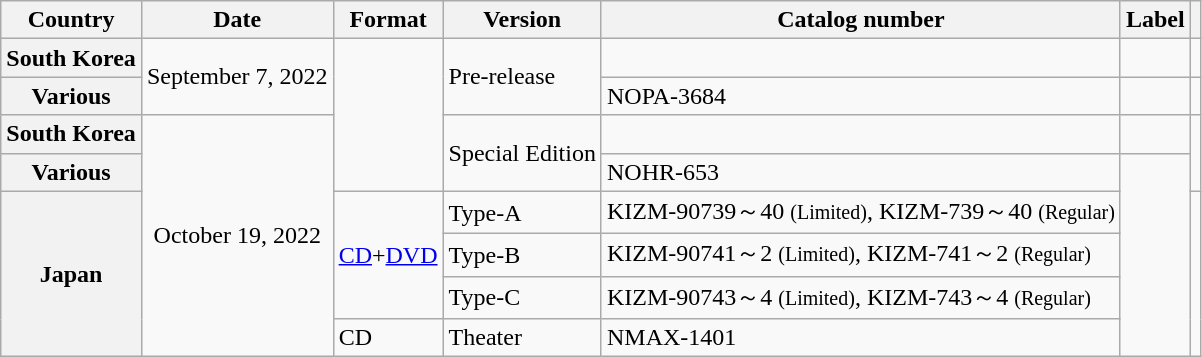<table class="wikitable plainrowheaders">
<tr>
<th scope="col">Country</th>
<th>Date</th>
<th>Format</th>
<th>Version</th>
<th>Catalog number</th>
<th>Label</th>
<th></th>
</tr>
<tr>
<th scope="row">South Korea</th>
<td scope="row" rowspan=2>September 7, 2022</td>
<td scope="row" rowspan=4></td>
<td scope="row" rowspan=2>Pre-release</td>
<td></td>
<td></td>
<td></td>
</tr>
<tr>
<th scope="row">Various</th>
<td>NOPA-3684</td>
<td><a href='#'></a></td>
<td></td>
</tr>
<tr>
<th scope="row">South Korea</th>
<td scope="row" rowspan=6 style="text-align:center">October 19, 2022</td>
<td scope="row" rowspan=2>Special Edition</td>
<td></td>
<td></td>
</tr>
<tr>
<th scope="row" rowspan=1>Various</th>
<td>NOHR-653</td>
<td rowspan=5></td>
</tr>
<tr>
<th scope="row" rowspan=4>Japan</th>
<td rowspan=3><a href='#'>CD</a>+<a href='#'>DVD</a></td>
<td>Type-A</td>
<td>KIZM-90739～40 <small>(Limited)</small>, KIZM-739～40 <small>(Regular)</small></td>
<td rowspan=5 style="text-align:center"></td>
</tr>
<tr>
<td>Type-B</td>
<td>KIZM-90741～2 <small>(Limited)</small>, KIZM-741～2 <small>(Regular)</small></td>
</tr>
<tr>
<td>Type-C</td>
<td>KIZM-90743～4 <small>(Limited)</small>, KIZM-743～4 <small>(Regular)</small></td>
</tr>
<tr>
<td>CD</td>
<td>Theater</td>
<td>NMAX-1401</td>
</tr>
</table>
